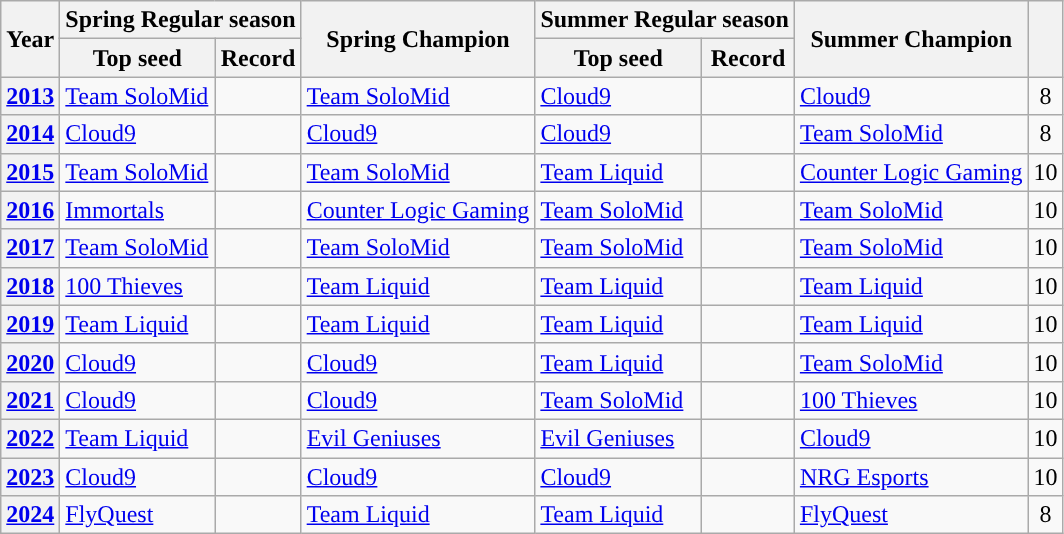<table class="wikitable sortable">
<tr>
<th rowspan="2">Year</th>
<th colspan="2">Spring Regular season</th>
<th rowspan="2">Spring Champion</th>
<th colspan="2">Summer Regular season</th>
<th rowspan="2">Summer Champion</th>
<th rowspan="2"></th>
</tr>
<tr>
<th>Top seed</th>
<th>Record</th>
<th>Top seed</th>
<th>Record</th>
</tr>
<tr>
<th scope="row"><a href='#'>2013</a></th>
<td><a href='#'>Team SoloMid</a></td>
<td> </td>
<td><a href='#'>Team SoloMid</a></td>
<td><a href='#'>Cloud9</a></td>
<td> </td>
<td><a href='#'>Cloud9</a></td>
<td style="text-align:center">8</td>
</tr>
<tr>
<th scope="row"><a href='#'>2014</a></th>
<td><a href='#'>Cloud9</a></td>
<td> </td>
<td><a href='#'>Cloud9</a></td>
<td><a href='#'>Cloud9</a></td>
<td> </td>
<td><a href='#'>Team SoloMid</a></td>
<td style="text-align:center">8</td>
</tr>
<tr>
<th scope="row"><a href='#'>2015</a></th>
<td><a href='#'>Team SoloMid</a></td>
<td> </td>
<td><a href='#'>Team SoloMid</a></td>
<td><a href='#'>Team Liquid</a></td>
<td> </td>
<td><a href='#'>Counter Logic Gaming</a></td>
<td style="text-align:center">10</td>
</tr>
<tr>
<th scope="row"><a href='#'>2016</a></th>
<td><a href='#'>Immortals</a></td>
<td> </td>
<td><a href='#'>Counter Logic Gaming</a></td>
<td><a href='#'>Team SoloMid</a></td>
<td> </td>
<td><a href='#'>Team SoloMid</a></td>
<td style="text-align:center">10</td>
</tr>
<tr>
<th scope="row"><a href='#'>2017</a></th>
<td><a href='#'>Team SoloMid</a></td>
<td> </td>
<td><a href='#'>Team SoloMid</a></td>
<td><a href='#'>Team SoloMid</a></td>
<td> </td>
<td><a href='#'>Team SoloMid</a></td>
<td style="text-align:center">10</td>
</tr>
<tr>
<th scope="row"><a href='#'>2018</a></th>
<td><a href='#'>100 Thieves</a></td>
<td> </td>
<td><a href='#'>Team Liquid</a></td>
<td><a href='#'>Team Liquid</a></td>
<td> </td>
<td><a href='#'>Team Liquid</a></td>
<td style="text-align:center">10</td>
</tr>
<tr>
<th scope="row"><a href='#'>2019</a></th>
<td><a href='#'>Team Liquid</a></td>
<td> </td>
<td><a href='#'>Team Liquid</a></td>
<td><a href='#'>Team Liquid</a></td>
<td> </td>
<td><a href='#'>Team Liquid</a></td>
<td style="text-align:center">10</td>
</tr>
<tr>
<th scope="row"><a href='#'>2020</a></th>
<td><a href='#'>Cloud9</a></td>
<td> </td>
<td><a href='#'>Cloud9</a></td>
<td><a href='#'>Team Liquid</a></td>
<td> </td>
<td><a href='#'>Team SoloMid</a></td>
<td style="text-align:center">10</td>
</tr>
<tr>
<th scope="row"><a href='#'>2021</a></th>
<td><a href='#'>Cloud9</a></td>
<td> </td>
<td><a href='#'>Cloud9</a></td>
<td><a href='#'>Team SoloMid</a></td>
<td> </td>
<td><a href='#'>100 Thieves</a></td>
<td style="text-align:center">10</td>
</tr>
<tr>
<th scope="row"><a href='#'>2022</a></th>
<td><a href='#'>Team Liquid</a></td>
<td> </td>
<td><a href='#'>Evil Geniuses</a></td>
<td><a href='#'>Evil Geniuses</a></td>
<td> </td>
<td><a href='#'>Cloud9</a></td>
<td style="text-align:center">10</td>
</tr>
<tr>
<th scope="row"><a href='#'>2023</a></th>
<td><a href='#'>Cloud9</a></td>
<td> </td>
<td><a href='#'>Cloud9</a></td>
<td><a href='#'>Cloud9</a></td>
<td> </td>
<td><a href='#'>NRG Esports</a></td>
<td style="text-align:center">10</td>
</tr>
<tr>
<th scope="row"><a href='#'>2024</a></th>
<td><a href='#'>FlyQuest</a></td>
<td> </td>
<td><a href='#'>Team Liquid</a></td>
<td><a href='#'>Team Liquid</a></td>
<td> </td>
<td><a href='#'>FlyQuest</a></td>
<td style="text-align:center">8</td>
</tr>
</table>
